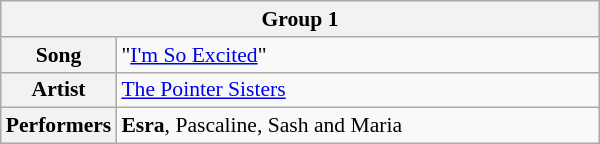<table class="wikitable" style="font-size: 90%" width=400px>
<tr>
<th colspan=2>Group 1</th>
</tr>
<tr>
<th width=10%>Song</th>
<td>"<a href='#'>I'm So Excited</a>"</td>
</tr>
<tr>
<th width=10%>Artist</th>
<td><a href='#'>The Pointer Sisters</a></td>
</tr>
<tr>
<th width=10%>Performers</th>
<td><strong>Esra</strong>, Pascaline, Sash and Maria</td>
</tr>
</table>
